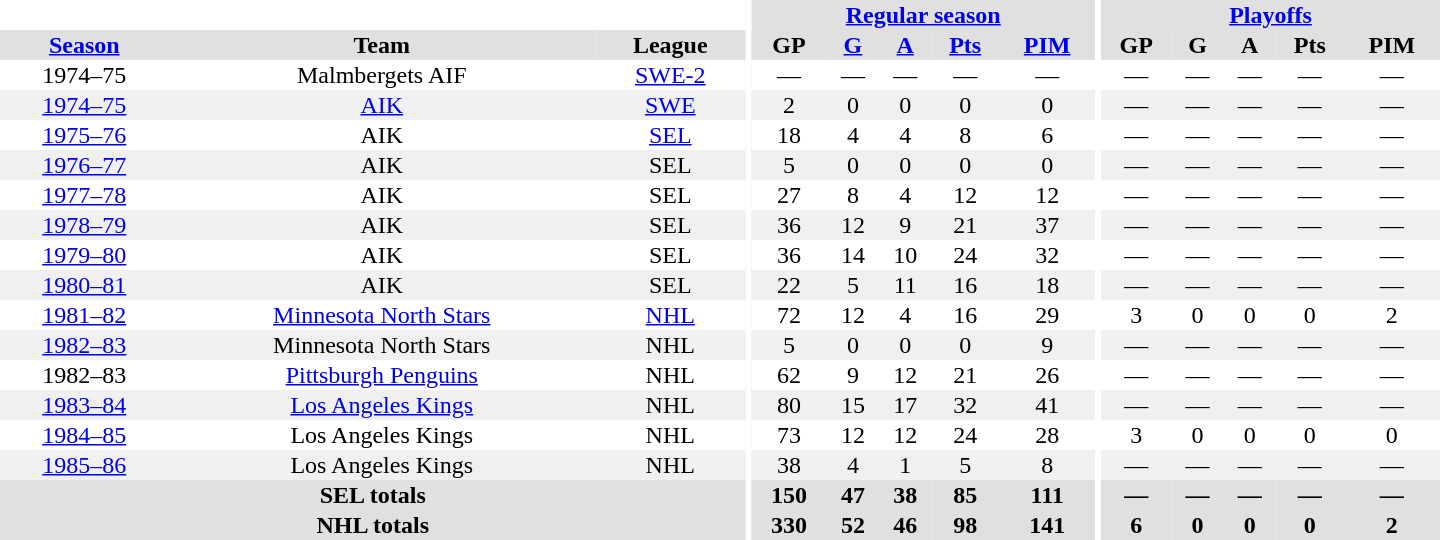<table border="0" cellpadding="1" cellspacing="0" style="text-align:center; width:60em">
<tr bgcolor="#e0e0e0">
<th colspan="3" bgcolor="#ffffff"></th>
<th rowspan="100" bgcolor="#ffffff"></th>
<th colspan="5"><a href='#'>Regular season</a></th>
<th rowspan="100" bgcolor="#ffffff"></th>
<th colspan="5"><a href='#'>Playoffs</a></th>
</tr>
<tr bgcolor="#e0e0e0">
<th><a href='#'>Season</a></th>
<th>Team</th>
<th>League</th>
<th>GP</th>
<th><a href='#'>G</a></th>
<th><a href='#'>A</a></th>
<th><a href='#'>Pts</a></th>
<th><a href='#'>PIM</a></th>
<th>GP</th>
<th>G</th>
<th>A</th>
<th>Pts</th>
<th>PIM</th>
</tr>
<tr>
<td>1974–75</td>
<td>Malmbergets AIF</td>
<td><a href='#'>SWE-2</a></td>
<td>—</td>
<td>—</td>
<td>—</td>
<td>—</td>
<td>—</td>
<td>—</td>
<td>—</td>
<td>—</td>
<td>—</td>
<td>—</td>
</tr>
<tr bgcolor="#f0f0f0">
<td><a href='#'>1974–75</a></td>
<td><a href='#'>AIK</a></td>
<td><a href='#'>SWE</a></td>
<td>2</td>
<td>0</td>
<td>0</td>
<td>0</td>
<td>0</td>
<td>—</td>
<td>—</td>
<td>—</td>
<td>—</td>
<td>—</td>
</tr>
<tr>
<td><a href='#'>1975–76</a></td>
<td>AIK</td>
<td><a href='#'>SEL</a></td>
<td>18</td>
<td>4</td>
<td>4</td>
<td>8</td>
<td>6</td>
<td>—</td>
<td>—</td>
<td>—</td>
<td>—</td>
<td>—</td>
</tr>
<tr bgcolor="#f0f0f0">
<td><a href='#'>1976–77</a></td>
<td>AIK</td>
<td>SEL</td>
<td>5</td>
<td>0</td>
<td>0</td>
<td>0</td>
<td>0</td>
<td>—</td>
<td>—</td>
<td>—</td>
<td>—</td>
<td>—</td>
</tr>
<tr>
<td><a href='#'>1977–78</a></td>
<td>AIK</td>
<td>SEL</td>
<td>27</td>
<td>8</td>
<td>4</td>
<td>12</td>
<td>12</td>
<td>—</td>
<td>—</td>
<td>—</td>
<td>—</td>
<td>—</td>
</tr>
<tr bgcolor="#f0f0f0">
<td><a href='#'>1978–79</a></td>
<td>AIK</td>
<td>SEL</td>
<td>36</td>
<td>12</td>
<td>9</td>
<td>21</td>
<td>37</td>
<td>—</td>
<td>—</td>
<td>—</td>
<td>—</td>
<td>—</td>
</tr>
<tr>
<td><a href='#'>1979–80</a></td>
<td>AIK</td>
<td>SEL</td>
<td>36</td>
<td>14</td>
<td>10</td>
<td>24</td>
<td>32</td>
<td>—</td>
<td>—</td>
<td>—</td>
<td>—</td>
<td>—</td>
</tr>
<tr bgcolor="#f0f0f0">
<td><a href='#'>1980–81</a></td>
<td>AIK</td>
<td>SEL</td>
<td>22</td>
<td>5</td>
<td>11</td>
<td>16</td>
<td>18</td>
<td>—</td>
<td>—</td>
<td>—</td>
<td>—</td>
<td>—</td>
</tr>
<tr>
<td><a href='#'>1981–82</a></td>
<td><a href='#'>Minnesota North Stars</a></td>
<td><a href='#'>NHL</a></td>
<td>72</td>
<td>12</td>
<td>4</td>
<td>16</td>
<td>29</td>
<td>3</td>
<td>0</td>
<td>0</td>
<td>0</td>
<td>2</td>
</tr>
<tr bgcolor="#f0f0f0">
<td><a href='#'>1982–83</a></td>
<td>Minnesota North Stars</td>
<td>NHL</td>
<td>5</td>
<td>0</td>
<td>0</td>
<td>0</td>
<td>9</td>
<td>—</td>
<td>—</td>
<td>—</td>
<td>—</td>
<td>—</td>
</tr>
<tr>
<td>1982–83</td>
<td><a href='#'>Pittsburgh Penguins</a></td>
<td>NHL</td>
<td>62</td>
<td>9</td>
<td>12</td>
<td>21</td>
<td>26</td>
<td>—</td>
<td>—</td>
<td>—</td>
<td>—</td>
<td>—</td>
</tr>
<tr bgcolor="#f0f0f0">
<td><a href='#'>1983–84</a></td>
<td><a href='#'>Los Angeles Kings</a></td>
<td>NHL</td>
<td>80</td>
<td>15</td>
<td>17</td>
<td>32</td>
<td>41</td>
<td>—</td>
<td>—</td>
<td>—</td>
<td>—</td>
<td>—</td>
</tr>
<tr>
<td><a href='#'>1984–85</a></td>
<td>Los Angeles Kings</td>
<td>NHL</td>
<td>73</td>
<td>12</td>
<td>12</td>
<td>24</td>
<td>28</td>
<td>3</td>
<td>0</td>
<td>0</td>
<td>0</td>
<td>0</td>
</tr>
<tr bgcolor="#f0f0f0">
<td><a href='#'>1985–86</a></td>
<td>Los Angeles Kings</td>
<td>NHL</td>
<td>38</td>
<td>4</td>
<td>1</td>
<td>5</td>
<td>8</td>
<td>—</td>
<td>—</td>
<td>—</td>
<td>—</td>
<td>—</td>
</tr>
<tr bgcolor="#e0e0e0">
<th colspan="3">SEL totals</th>
<th>150</th>
<th>47</th>
<th>38</th>
<th>85</th>
<th>111</th>
<th>—</th>
<th>—</th>
<th>—</th>
<th>—</th>
<th>—</th>
</tr>
<tr bgcolor="#e0e0e0">
<th colspan="3">NHL totals</th>
<th>330</th>
<th>52</th>
<th>46</th>
<th>98</th>
<th>141</th>
<th>6</th>
<th>0</th>
<th>0</th>
<th>0</th>
<th>2</th>
</tr>
</table>
